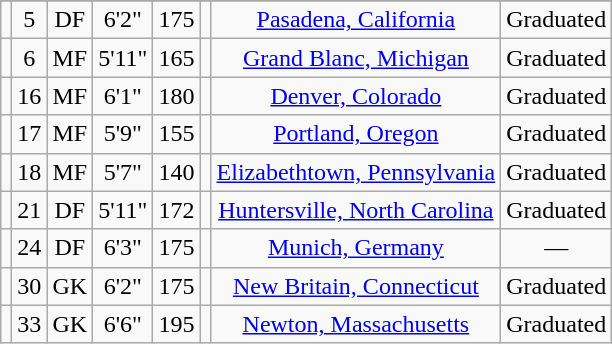<table class="wikitable sortable" border="1" style="text-align:center;">
<tr align=center>
</tr>
<tr>
<td></td>
<td>5</td>
<td>DF</td>
<td>6'2"</td>
<td>175</td>
<td></td>
<td><a href='#'>Pasadena, California</a></td>
<td>Graduated</td>
</tr>
<tr>
<td></td>
<td>6</td>
<td>MF</td>
<td>5'11"</td>
<td>165</td>
<td></td>
<td><a href='#'>Grand Blanc, Michigan</a></td>
<td>Graduated</td>
</tr>
<tr>
<td></td>
<td>16</td>
<td>MF</td>
<td>6'1"</td>
<td>180</td>
<td></td>
<td><a href='#'>Denver, Colorado</a></td>
<td>Graduated</td>
</tr>
<tr>
<td></td>
<td>17</td>
<td>MF</td>
<td>5'9"</td>
<td>155</td>
<td></td>
<td><a href='#'>Portland, Oregon</a></td>
<td>Graduated</td>
</tr>
<tr>
<td></td>
<td>18</td>
<td>MF</td>
<td>5'7"</td>
<td>140</td>
<td></td>
<td><a href='#'>Elizabethtown, Pennsylvania</a></td>
<td>Graduated</td>
</tr>
<tr>
<td></td>
<td>21</td>
<td>DF</td>
<td>5'11"</td>
<td>172</td>
<td></td>
<td><a href='#'>Huntersville, North Carolina</a></td>
<td>Graduated</td>
</tr>
<tr>
<td></td>
<td>24</td>
<td>DF</td>
<td>6'3"</td>
<td>175</td>
<td></td>
<td><a href='#'>Munich, Germany</a></td>
<td>—</td>
</tr>
<tr>
<td></td>
<td>30</td>
<td>GK</td>
<td>6'2"</td>
<td>175</td>
<td></td>
<td><a href='#'>New Britain, Connecticut</a></td>
<td>Graduated</td>
</tr>
<tr>
<td></td>
<td>33</td>
<td>GK</td>
<td>6'6"</td>
<td>195</td>
<td></td>
<td><a href='#'>Newton, Massachusetts</a></td>
<td>Graduated</td>
</tr>
</table>
